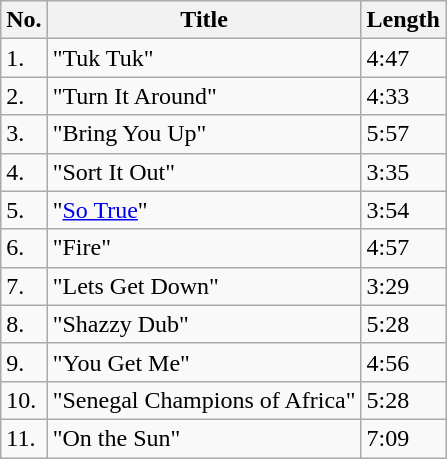<table class="wikitable sortable">
<tr>
<th>No.</th>
<th>Title</th>
<th>Length</th>
</tr>
<tr>
<td>1.</td>
<td>"Tuk Tuk"</td>
<td>4:47</td>
</tr>
<tr>
<td>2.</td>
<td>"Turn It Around"</td>
<td>4:33</td>
</tr>
<tr>
<td>3.</td>
<td>"Bring You Up"</td>
<td>5:57</td>
</tr>
<tr>
<td>4.</td>
<td>"Sort It Out"</td>
<td>3:35</td>
</tr>
<tr>
<td>5.</td>
<td>"<a href='#'>So True</a>"</td>
<td>3:54</td>
</tr>
<tr>
<td>6.</td>
<td>"Fire"</td>
<td>4:57</td>
</tr>
<tr>
<td>7.</td>
<td>"Lets Get Down"</td>
<td>3:29</td>
</tr>
<tr>
<td>8.</td>
<td>"Shazzy Dub"</td>
<td>5:28</td>
</tr>
<tr>
<td>9.</td>
<td>"You Get Me"</td>
<td>4:56</td>
</tr>
<tr>
<td>10.</td>
<td>"Senegal Champions of Africa"</td>
<td>5:28</td>
</tr>
<tr>
<td>11.</td>
<td>"On the Sun"</td>
<td>7:09</td>
</tr>
</table>
